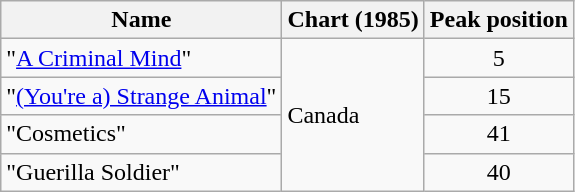<table class="wikitable">
<tr>
<th align="left">Name</th>
<th align="left">Chart (1985)</th>
<th style="text-align:center;">Peak position</th>
</tr>
<tr>
<td>"<a href='#'>A Criminal Mind</a>"</td>
<td rowspan="4">Canada</td>
<td style="text-align:center;">5</td>
</tr>
<tr>
<td>"<a href='#'>(You're a) Strange Animal</a>"</td>
<td style="text-align:center;">15</td>
</tr>
<tr>
<td>"Cosmetics"</td>
<td style="text-align:center;">41</td>
</tr>
<tr>
<td>"Guerilla Soldier"</td>
<td style="text-align:center;">40</td>
</tr>
</table>
